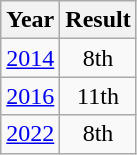<table class="wikitable" style="text-align:center">
<tr>
<th>Year</th>
<th>Result</th>
</tr>
<tr>
<td><a href='#'>2014</a></td>
<td>8th</td>
</tr>
<tr>
<td><a href='#'>2016</a></td>
<td>11th</td>
</tr>
<tr>
<td><a href='#'>2022</a></td>
<td>8th</td>
</tr>
</table>
